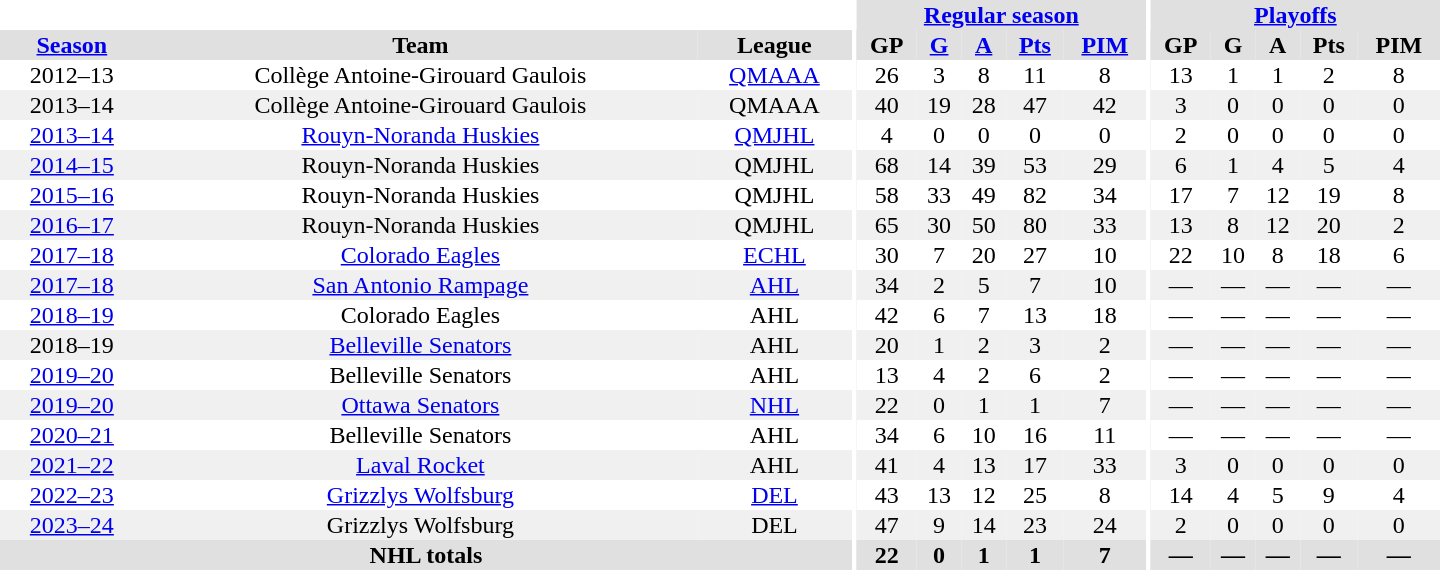<table border="0" cellpadding="1" cellspacing="0" style="text-align:center; width:60em">
<tr bgcolor="#e0e0e0">
<th colspan="3" bgcolor="#ffffff"></th>
<th rowspan="99" bgcolor="#ffffff"></th>
<th colspan="5"><a href='#'>Regular season</a></th>
<th rowspan="99" bgcolor="#ffffff"></th>
<th colspan="5"><a href='#'>Playoffs</a></th>
</tr>
<tr bgcolor="#e0e0e0">
<th><a href='#'>Season</a></th>
<th>Team</th>
<th>League</th>
<th>GP</th>
<th><a href='#'>G</a></th>
<th><a href='#'>A</a></th>
<th><a href='#'>Pts</a></th>
<th><a href='#'>PIM</a></th>
<th>GP</th>
<th>G</th>
<th>A</th>
<th>Pts</th>
<th>PIM</th>
</tr>
<tr>
<td>2012–13</td>
<td>Collège Antoine-Girouard Gaulois</td>
<td><a href='#'>QMAAA</a></td>
<td>26</td>
<td>3</td>
<td>8</td>
<td>11</td>
<td>8</td>
<td>13</td>
<td>1</td>
<td>1</td>
<td>2</td>
<td>8</td>
</tr>
<tr bgcolor="#f0f0f0">
<td>2013–14</td>
<td>Collège Antoine-Girouard Gaulois</td>
<td>QMAAA</td>
<td>40</td>
<td>19</td>
<td>28</td>
<td>47</td>
<td>42</td>
<td>3</td>
<td>0</td>
<td>0</td>
<td>0</td>
<td>0</td>
</tr>
<tr>
<td><a href='#'>2013–14</a></td>
<td><a href='#'>Rouyn-Noranda Huskies</a></td>
<td><a href='#'>QMJHL</a></td>
<td>4</td>
<td>0</td>
<td>0</td>
<td>0</td>
<td>0</td>
<td>2</td>
<td>0</td>
<td>0</td>
<td>0</td>
<td>0</td>
</tr>
<tr bgcolor="#f0f0f0">
<td><a href='#'>2014–15</a></td>
<td>Rouyn-Noranda Huskies</td>
<td>QMJHL</td>
<td>68</td>
<td>14</td>
<td>39</td>
<td>53</td>
<td>29</td>
<td>6</td>
<td>1</td>
<td>4</td>
<td>5</td>
<td>4</td>
</tr>
<tr>
<td><a href='#'>2015–16</a></td>
<td>Rouyn-Noranda Huskies</td>
<td>QMJHL</td>
<td>58</td>
<td>33</td>
<td>49</td>
<td>82</td>
<td>34</td>
<td>17</td>
<td>7</td>
<td>12</td>
<td>19</td>
<td>8</td>
</tr>
<tr bgcolor="#f0f0f0">
<td><a href='#'>2016–17</a></td>
<td>Rouyn-Noranda Huskies</td>
<td>QMJHL</td>
<td>65</td>
<td>30</td>
<td>50</td>
<td>80</td>
<td>33</td>
<td>13</td>
<td>8</td>
<td>12</td>
<td>20</td>
<td>2</td>
</tr>
<tr>
<td><a href='#'>2017–18</a></td>
<td><a href='#'>Colorado Eagles</a></td>
<td><a href='#'>ECHL</a></td>
<td>30</td>
<td>7</td>
<td>20</td>
<td>27</td>
<td>10</td>
<td>22</td>
<td>10</td>
<td>8</td>
<td>18</td>
<td>6</td>
</tr>
<tr bgcolor="#f0f0f0">
<td><a href='#'>2017–18</a></td>
<td><a href='#'>San Antonio Rampage</a></td>
<td><a href='#'>AHL</a></td>
<td>34</td>
<td>2</td>
<td>5</td>
<td>7</td>
<td>10</td>
<td>—</td>
<td>—</td>
<td>—</td>
<td>—</td>
<td>—</td>
</tr>
<tr>
<td><a href='#'>2018–19</a></td>
<td>Colorado Eagles</td>
<td>AHL</td>
<td>42</td>
<td>6</td>
<td>7</td>
<td>13</td>
<td>18</td>
<td>—</td>
<td>—</td>
<td>—</td>
<td>—</td>
<td>—</td>
</tr>
<tr bgcolor="#f0f0f0">
<td>2018–19</td>
<td><a href='#'>Belleville Senators</a></td>
<td>AHL</td>
<td>20</td>
<td>1</td>
<td>2</td>
<td>3</td>
<td>2</td>
<td>—</td>
<td>—</td>
<td>—</td>
<td>—</td>
<td>—</td>
</tr>
<tr>
<td><a href='#'>2019–20</a></td>
<td>Belleville Senators</td>
<td>AHL</td>
<td>13</td>
<td>4</td>
<td>2</td>
<td>6</td>
<td>2</td>
<td>—</td>
<td>—</td>
<td>—</td>
<td>—</td>
<td>—</td>
</tr>
<tr bgcolor="#f0f0f0">
<td><a href='#'>2019–20</a></td>
<td><a href='#'>Ottawa Senators</a></td>
<td><a href='#'>NHL</a></td>
<td>22</td>
<td>0</td>
<td>1</td>
<td>1</td>
<td>7</td>
<td>—</td>
<td>—</td>
<td>—</td>
<td>—</td>
<td>—</td>
</tr>
<tr>
<td><a href='#'>2020–21</a></td>
<td>Belleville Senators</td>
<td>AHL</td>
<td>34</td>
<td>6</td>
<td>10</td>
<td>16</td>
<td>11</td>
<td>—</td>
<td>—</td>
<td>—</td>
<td>—</td>
<td>—</td>
</tr>
<tr bgcolor="#f0f0f0">
<td><a href='#'>2021–22</a></td>
<td><a href='#'>Laval Rocket</a></td>
<td>AHL</td>
<td>41</td>
<td>4</td>
<td>13</td>
<td>17</td>
<td>33</td>
<td>3</td>
<td>0</td>
<td>0</td>
<td>0</td>
<td>0</td>
</tr>
<tr>
<td><a href='#'>2022–23</a></td>
<td><a href='#'>Grizzlys Wolfsburg</a></td>
<td><a href='#'>DEL</a></td>
<td>43</td>
<td>13</td>
<td>12</td>
<td>25</td>
<td>8</td>
<td>14</td>
<td>4</td>
<td>5</td>
<td>9</td>
<td>4</td>
</tr>
<tr bgcolor="#f0f0f0">
<td><a href='#'>2023–24</a></td>
<td>Grizzlys Wolfsburg</td>
<td>DEL</td>
<td>47</td>
<td>9</td>
<td>14</td>
<td>23</td>
<td>24</td>
<td>2</td>
<td>0</td>
<td>0</td>
<td>0</td>
<td>0</td>
</tr>
<tr bgcolor="#e0e0e0">
<th colspan="3">NHL totals</th>
<th>22</th>
<th>0</th>
<th>1</th>
<th>1</th>
<th>7</th>
<th>—</th>
<th>—</th>
<th>—</th>
<th>—</th>
<th>—</th>
</tr>
</table>
